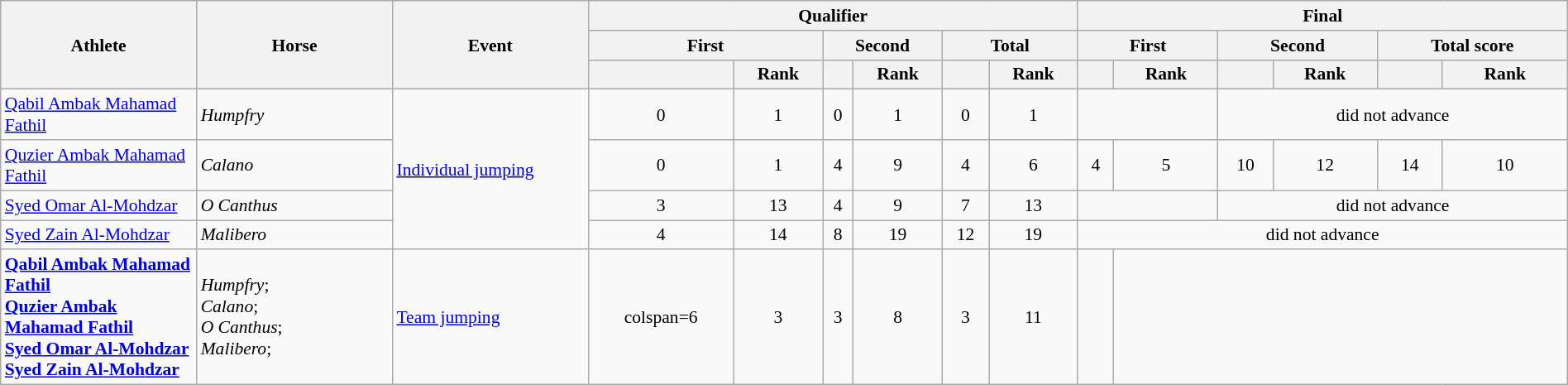<table class="wikitable" width="100%" style="text-align:center; font-size:90%;">
<tr>
<th rowspan="3" width="10%">Athlete</th>
<th rowspan="3" width="10%">Horse</th>
<th rowspan="3" width="10%">Event</th>
<th colspan="6" width="25%">Qualifier</th>
<th colspan="6" width="25%">Final</th>
</tr>
<tr>
<th colspan="2">First</th>
<th colspan="2">Second</th>
<th colspan="2">Total</th>
<th colspan="2">First</th>
<th colspan="2">Second</th>
<th colspan="2">Total score</th>
</tr>
<tr>
<th></th>
<th>Rank</th>
<th></th>
<th>Rank</th>
<th></th>
<th>Rank</th>
<th></th>
<th>Rank</th>
<th></th>
<th>Rank</th>
<th></th>
<th>Rank</th>
</tr>
<tr>
<td align=left><a href='#'>Qabil Ambak Mahamad Fathil</a></td>
<td align=left><em>Humpfry</em></td>
<td align=left rowspan=4><a href='#'>Individual jumping</a></td>
<td>0</td>
<td>1 <strong></strong></td>
<td>0</td>
<td>1</td>
<td>0</td>
<td>1 <strong></strong></td>
<td colspan=2></td>
<td colspan=4>did not advance</td>
</tr>
<tr>
<td align=left><a href='#'>Quzier Ambak Mahamad Fathil</a></td>
<td align=left><em>Calano</em></td>
<td>0</td>
<td>1 <strong></strong></td>
<td>4</td>
<td>9</td>
<td>4</td>
<td>6 <strong></strong></td>
<td>4</td>
<td>5 <strong></strong></td>
<td>10</td>
<td>12</td>
<td>14</td>
<td>10</td>
</tr>
<tr>
<td align=left><a href='#'>Syed Omar Al-Mohdzar</a></td>
<td align=left><em>O Canthus</em></td>
<td>3</td>
<td>13 <strong></strong></td>
<td>4</td>
<td>9</td>
<td>7</td>
<td>13 <strong></strong></td>
<td colspan=2></td>
<td colspan=4>did not advance</td>
</tr>
<tr>
<td align=left><a href='#'>Syed Zain Al-Mohdzar</a></td>
<td align=left><em>Malibero</em></td>
<td>4</td>
<td>14 <strong></strong></td>
<td>8</td>
<td>19</td>
<td>12</td>
<td>19</td>
<td colspan=6>did not advance</td>
</tr>
<tr>
<td align=left><strong><a href='#'>Qabil Ambak Mahamad Fathil</a><br><a href='#'>Quzier Ambak Mahamad Fathil</a><br><a href='#'>Syed Omar Al-Mohdzar</a><br><a href='#'>Syed Zain Al-Mohdzar</a></strong></td>
<td align=left><em>Humpfry</em>;<br><em>Calano</em>;<br><em>O Canthus</em>;<br><em>Malibero</em>;</td>
<td align=left rowspan=2><a href='#'>Team jumping</a></td>
<td>colspan=6 </td>
<td>3</td>
<td>3 <strong></strong></td>
<td>8</td>
<td>3</td>
<td>11</td>
<td></td>
</tr>
</table>
